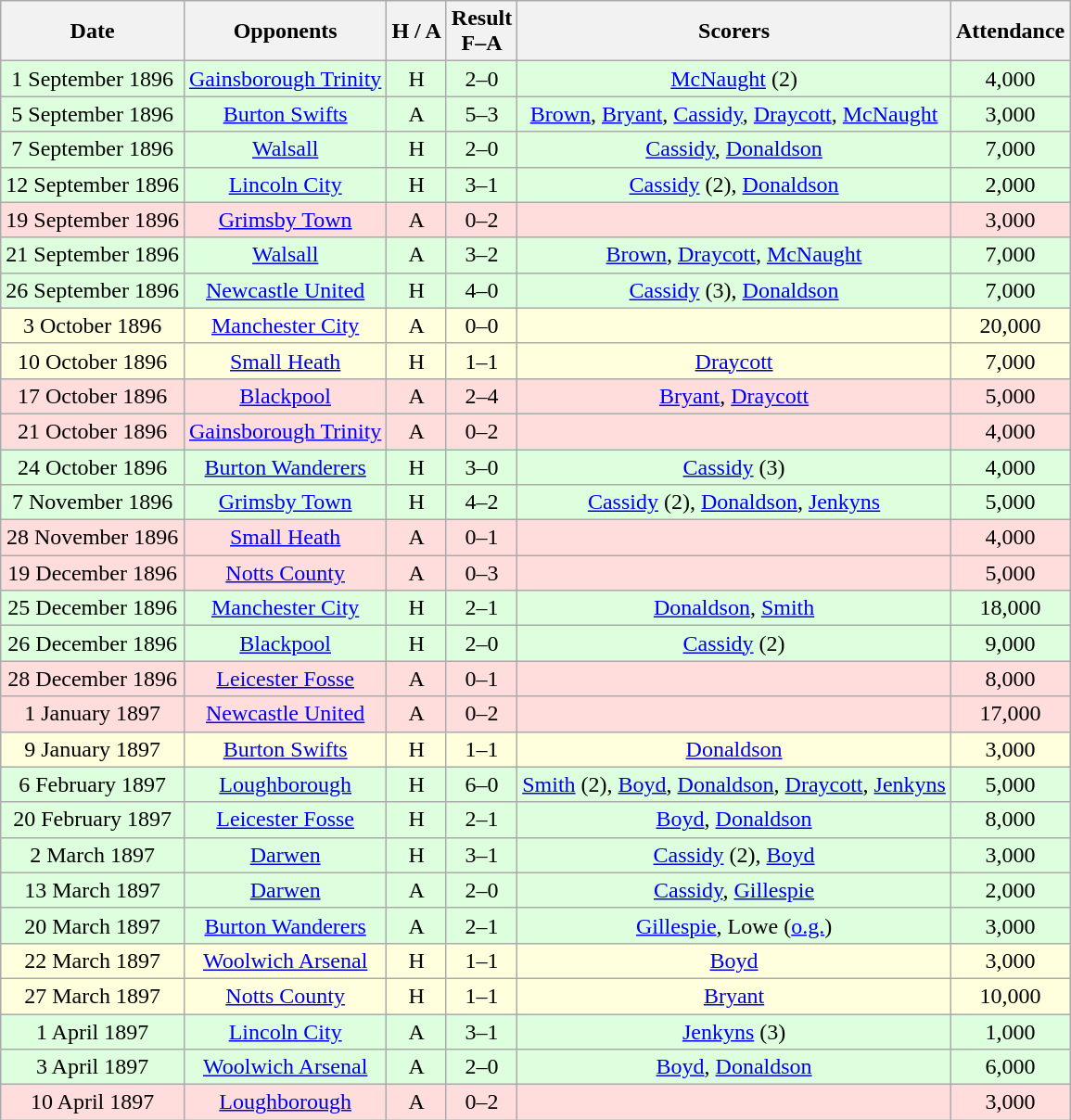<table class="wikitable" style="text-align:center">
<tr>
<th>Date</th>
<th>Opponents</th>
<th>H / A</th>
<th>Result<br>F–A</th>
<th>Scorers</th>
<th>Attendance</th>
</tr>
<tr bgcolor="#ddffdd">
<td>1 September 1896</td>
<td><a href='#'>Gainsborough Trinity</a></td>
<td>H</td>
<td>2–0</td>
<td><a href='#'>McNaught</a> (2)</td>
<td>4,000</td>
</tr>
<tr bgcolor="#ddffdd">
<td>5 September 1896</td>
<td><a href='#'>Burton Swifts</a></td>
<td>A</td>
<td>5–3</td>
<td><a href='#'>Brown</a>, <a href='#'>Bryant</a>, <a href='#'>Cassidy</a>, <a href='#'>Draycott</a>, <a href='#'>McNaught</a></td>
<td>3,000</td>
</tr>
<tr bgcolor="#ddffdd">
<td>7 September 1896</td>
<td><a href='#'>Walsall</a></td>
<td>H</td>
<td>2–0</td>
<td><a href='#'>Cassidy</a>, <a href='#'>Donaldson</a></td>
<td>7,000</td>
</tr>
<tr bgcolor="#ddffdd">
<td>12 September 1896</td>
<td><a href='#'>Lincoln City</a></td>
<td>H</td>
<td>3–1</td>
<td><a href='#'>Cassidy</a> (2), <a href='#'>Donaldson</a></td>
<td>2,000</td>
</tr>
<tr bgcolor="#ffdddd">
<td>19 September 1896</td>
<td><a href='#'>Grimsby Town</a></td>
<td>A</td>
<td>0–2</td>
<td></td>
<td>3,000</td>
</tr>
<tr bgcolor="#ddffdd">
<td>21 September 1896</td>
<td><a href='#'>Walsall</a></td>
<td>A</td>
<td>3–2</td>
<td><a href='#'>Brown</a>, <a href='#'>Draycott</a>, <a href='#'>McNaught</a></td>
<td>7,000</td>
</tr>
<tr bgcolor="#ddffdd">
<td>26 September 1896</td>
<td><a href='#'>Newcastle United</a></td>
<td>H</td>
<td>4–0</td>
<td><a href='#'>Cassidy</a> (3), <a href='#'>Donaldson</a></td>
<td>7,000</td>
</tr>
<tr bgcolor="#ffffdd">
<td>3 October 1896</td>
<td><a href='#'>Manchester City</a></td>
<td>A</td>
<td>0–0</td>
<td></td>
<td>20,000</td>
</tr>
<tr bgcolor="#ffffdd">
<td>10 October 1896</td>
<td><a href='#'>Small Heath</a></td>
<td>H</td>
<td>1–1</td>
<td><a href='#'>Draycott</a></td>
<td>7,000</td>
</tr>
<tr bgcolor="#ffdddd">
<td>17 October 1896</td>
<td><a href='#'>Blackpool</a></td>
<td>A</td>
<td>2–4</td>
<td><a href='#'>Bryant</a>, <a href='#'>Draycott</a></td>
<td>5,000</td>
</tr>
<tr bgcolor="#ffdddd">
<td>21 October 1896</td>
<td><a href='#'>Gainsborough Trinity</a></td>
<td>A</td>
<td>0–2</td>
<td></td>
<td>4,000</td>
</tr>
<tr bgcolor="#ddffdd">
<td>24 October 1896</td>
<td><a href='#'>Burton Wanderers</a></td>
<td>H</td>
<td>3–0</td>
<td><a href='#'>Cassidy</a> (3)</td>
<td>4,000</td>
</tr>
<tr bgcolor="#ddffdd">
<td>7 November 1896</td>
<td><a href='#'>Grimsby Town</a></td>
<td>H</td>
<td>4–2</td>
<td><a href='#'>Cassidy</a> (2), <a href='#'>Donaldson</a>, <a href='#'>Jenkyns</a></td>
<td>5,000</td>
</tr>
<tr bgcolor="#ffdddd">
<td>28 November 1896</td>
<td><a href='#'>Small Heath</a></td>
<td>A</td>
<td>0–1</td>
<td></td>
<td>4,000</td>
</tr>
<tr bgcolor="#ffdddd">
<td>19 December 1896</td>
<td><a href='#'>Notts County</a></td>
<td>A</td>
<td>0–3</td>
<td></td>
<td>5,000</td>
</tr>
<tr bgcolor="#ddffdd">
<td>25 December 1896</td>
<td><a href='#'>Manchester City</a></td>
<td>H</td>
<td>2–1</td>
<td><a href='#'>Donaldson</a>, <a href='#'>Smith</a></td>
<td>18,000</td>
</tr>
<tr bgcolor="#ddffdd">
<td>26 December 1896</td>
<td><a href='#'>Blackpool</a></td>
<td>H</td>
<td>2–0</td>
<td><a href='#'>Cassidy</a> (2)</td>
<td>9,000</td>
</tr>
<tr bgcolor="#ffdddd">
<td>28 December 1896</td>
<td><a href='#'>Leicester Fosse</a></td>
<td>A</td>
<td>0–1</td>
<td></td>
<td>8,000</td>
</tr>
<tr bgcolor="#ffdddd">
<td>1 January 1897</td>
<td><a href='#'>Newcastle United</a></td>
<td>A</td>
<td>0–2</td>
<td></td>
<td>17,000</td>
</tr>
<tr bgcolor="#ffffdd">
<td>9 January 1897</td>
<td><a href='#'>Burton Swifts</a></td>
<td>H</td>
<td>1–1</td>
<td><a href='#'>Donaldson</a></td>
<td>3,000</td>
</tr>
<tr bgcolor="#ddffdd">
<td>6 February 1897</td>
<td><a href='#'>Loughborough</a></td>
<td>H</td>
<td>6–0</td>
<td><a href='#'>Smith</a> (2), <a href='#'>Boyd</a>, <a href='#'>Donaldson</a>, <a href='#'>Draycott</a>, <a href='#'>Jenkyns</a></td>
<td>5,000</td>
</tr>
<tr bgcolor="#ddffdd">
<td>20 February 1897</td>
<td><a href='#'>Leicester Fosse</a></td>
<td>H</td>
<td>2–1</td>
<td><a href='#'>Boyd</a>, <a href='#'>Donaldson</a></td>
<td>8,000</td>
</tr>
<tr bgcolor="#ddffdd">
<td>2 March 1897</td>
<td><a href='#'>Darwen</a></td>
<td>H</td>
<td>3–1</td>
<td><a href='#'>Cassidy</a> (2), <a href='#'>Boyd</a></td>
<td>3,000</td>
</tr>
<tr bgcolor="#ddffdd">
<td>13 March 1897</td>
<td><a href='#'>Darwen</a></td>
<td>A</td>
<td>2–0</td>
<td><a href='#'>Cassidy</a>, <a href='#'>Gillespie</a></td>
<td>2,000</td>
</tr>
<tr bgcolor="#ddffdd">
<td>20 March 1897</td>
<td><a href='#'>Burton Wanderers</a></td>
<td>A</td>
<td>2–1</td>
<td><a href='#'>Gillespie</a>, Lowe (<a href='#'>o.g.</a>)</td>
<td>3,000</td>
</tr>
<tr bgcolor="#ffffdd">
<td>22 March 1897</td>
<td><a href='#'>Woolwich Arsenal</a></td>
<td>H</td>
<td>1–1</td>
<td><a href='#'>Boyd</a></td>
<td>3,000</td>
</tr>
<tr bgcolor="#ffffdd">
<td>27 March 1897</td>
<td><a href='#'>Notts County</a></td>
<td>H</td>
<td>1–1</td>
<td><a href='#'>Bryant</a></td>
<td>10,000</td>
</tr>
<tr bgcolor="#ddffdd">
<td>1 April 1897</td>
<td><a href='#'>Lincoln City</a></td>
<td>A</td>
<td>3–1</td>
<td><a href='#'>Jenkyns</a> (3)</td>
<td>1,000</td>
</tr>
<tr bgcolor="#ddffdd">
<td>3 April 1897</td>
<td><a href='#'>Woolwich Arsenal</a></td>
<td>A</td>
<td>2–0</td>
<td><a href='#'>Boyd</a>, <a href='#'>Donaldson</a></td>
<td>6,000</td>
</tr>
<tr bgcolor="#ffdddd">
<td>10 April 1897</td>
<td><a href='#'>Loughborough</a></td>
<td>A</td>
<td>0–2</td>
<td></td>
<td>3,000</td>
</tr>
</table>
